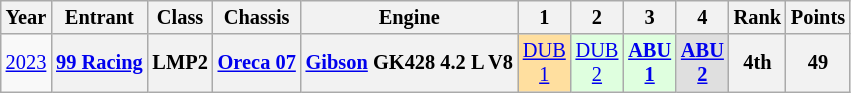<table class="wikitable" style="text-align:center; font-size:85%">
<tr>
<th>Year</th>
<th>Entrant</th>
<th>Class</th>
<th>Chassis</th>
<th>Engine</th>
<th>1</th>
<th>2</th>
<th>3</th>
<th>4</th>
<th>Rank</th>
<th>Points</th>
</tr>
<tr>
<td nowrap><a href='#'>2023</a></td>
<th nowrap><a href='#'>99 Racing</a></th>
<th>LMP2</th>
<th nowrap><a href='#'>Oreca 07</a></th>
<th nowrap><a href='#'>Gibson</a> GK428 4.2 L V8</th>
<td style="background:#FFDF9F;"><a href='#'>DUB<br>1</a><br></td>
<td style="background:#DFFFDF;"><a href='#'>DUB<br>2</a><br></td>
<td style="background:#DFFFDF;"><strong><a href='#'>ABU<br>1</a></strong><br></td>
<td style="background:#DFDFDF;"><strong><a href='#'>ABU<br>2</a></strong><br></td>
<th>4th</th>
<th>49</th>
</tr>
</table>
